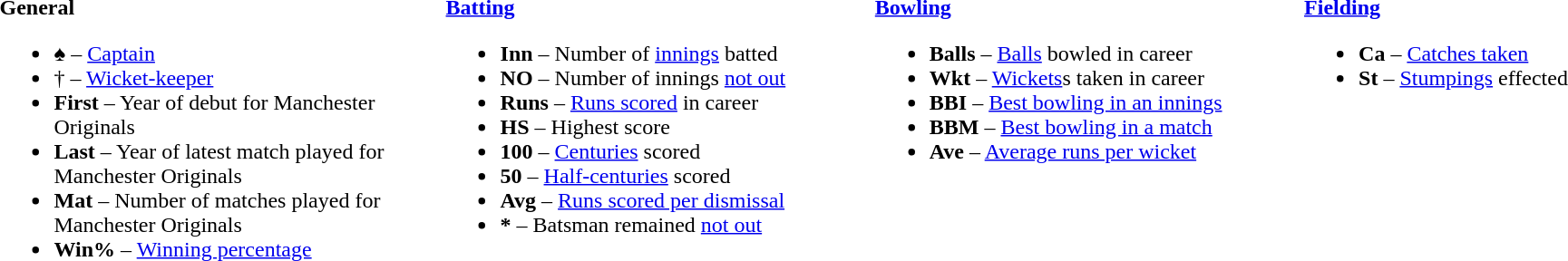<table>
<tr>
<td valign="top" style="width:26%"><br><strong>General</strong><ul><li>♠ – <a href='#'>Captain</a></li><li>† – <a href='#'>Wicket-keeper</a></li><li><strong>First</strong> – Year of debut for Manchester Originals</li><li><strong>Last</strong> – Year of latest match played for Manchester Originals</li><li><strong>Mat</strong> – Number of matches played for Manchester Originals</li><li><strong>Win%</strong> – <a href='#'>Winning percentage</a></li></ul></td>
<td valign="top" style="width:25%"><br><strong><a href='#'>Batting</a></strong><ul><li><strong>Inn</strong> – Number of <a href='#'>innings</a> batted</li><li><strong>NO</strong> – Number of innings <a href='#'>not out</a></li><li><strong>Runs</strong> – <a href='#'>Runs scored</a> in career</li><li><strong>HS</strong> – Highest score</li><li><strong>100</strong> – <a href='#'>Centuries</a> scored</li><li><strong>50</strong> – <a href='#'>Half-centuries</a> scored</li><li><strong>Avg</strong> – <a href='#'>Runs scored per dismissal</a></li><li><strong>*</strong> – Batsman remained <a href='#'>not out</a></li></ul></td>
<td valign="top" style="width:25%"><br><strong><a href='#'>Bowling</a></strong><ul><li><strong>Balls</strong> – <a href='#'>Balls</a> bowled in career</li><li><strong>Wkt</strong> – <a href='#'>Wickets</a>s taken in career</li><li><strong>BBI</strong> – <a href='#'>Best bowling in an innings</a></li><li><strong>BBM</strong> – <a href='#'>Best bowling in a match</a></li><li><strong>Ave</strong> – <a href='#'>Average runs per wicket</a></li></ul></td>
<td valign="top" style="width:24%"><br><strong><a href='#'>Fielding</a></strong><ul><li><strong>Ca</strong> – <a href='#'>Catches taken</a></li><li><strong>St</strong> – <a href='#'>Stumpings</a> effected</li></ul></td>
</tr>
</table>
